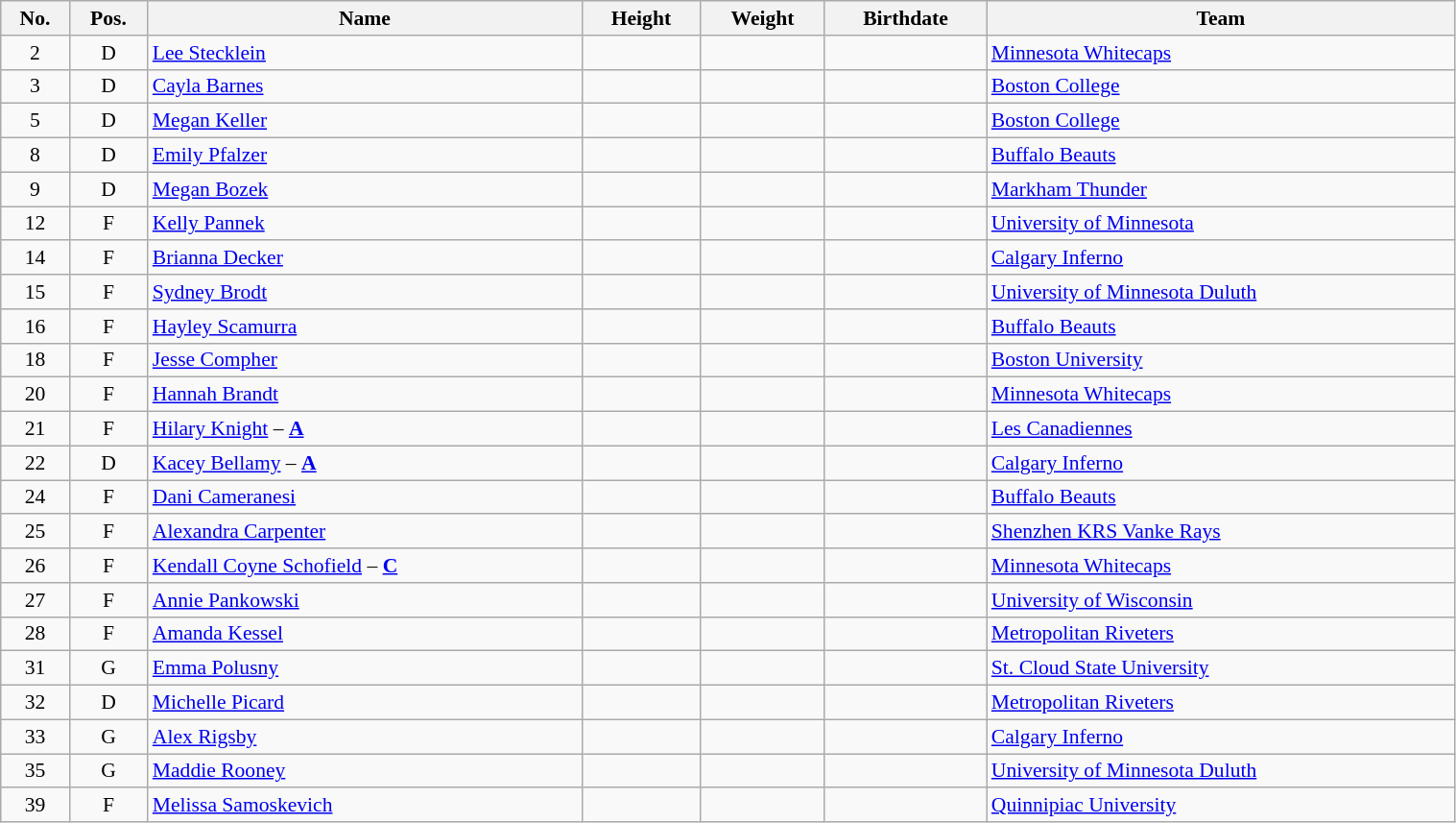<table width="80%" class="wikitable sortable" style="font-size: 90%; text-align: center;">
<tr>
<th>No.</th>
<th>Pos.</th>
<th>Name</th>
<th>Height</th>
<th>Weight</th>
<th>Birthdate</th>
<th>Team</th>
</tr>
<tr>
<td>2</td>
<td>D</td>
<td align=left><a href='#'>Lee Stecklein</a></td>
<td></td>
<td></td>
<td></td>
<td style="text-align:left;"> <a href='#'>Minnesota Whitecaps</a></td>
</tr>
<tr>
<td>3</td>
<td>D</td>
<td align=left><a href='#'>Cayla Barnes</a></td>
<td></td>
<td></td>
<td></td>
<td style="text-align:left;"> <a href='#'>Boston College</a></td>
</tr>
<tr>
<td>5</td>
<td>D</td>
<td align=left><a href='#'>Megan Keller</a></td>
<td></td>
<td></td>
<td></td>
<td style="text-align:left;"> <a href='#'>Boston College</a></td>
</tr>
<tr>
<td>8</td>
<td>D</td>
<td align=left><a href='#'>Emily Pfalzer</a></td>
<td></td>
<td></td>
<td></td>
<td style="text-align:left;"> <a href='#'>Buffalo Beauts</a></td>
</tr>
<tr>
<td>9</td>
<td>D</td>
<td align=left><a href='#'>Megan Bozek</a></td>
<td></td>
<td></td>
<td></td>
<td style="text-align:left;"> <a href='#'>Markham Thunder</a></td>
</tr>
<tr>
<td>12</td>
<td>F</td>
<td align=left><a href='#'>Kelly Pannek</a></td>
<td></td>
<td></td>
<td></td>
<td style="text-align:left;"> <a href='#'>University of Minnesota</a></td>
</tr>
<tr>
<td>14</td>
<td>F</td>
<td align=left><a href='#'>Brianna Decker</a></td>
<td></td>
<td></td>
<td></td>
<td style="text-align:left;"> <a href='#'>Calgary Inferno</a></td>
</tr>
<tr>
<td>15</td>
<td>F</td>
<td align=left><a href='#'>Sydney Brodt</a></td>
<td></td>
<td></td>
<td></td>
<td style="text-align:left;"> <a href='#'>University of Minnesota Duluth</a></td>
</tr>
<tr>
<td>16</td>
<td>F</td>
<td align=left><a href='#'>Hayley Scamurra</a></td>
<td></td>
<td></td>
<td></td>
<td style="text-align:left;"> <a href='#'>Buffalo Beauts</a></td>
</tr>
<tr>
<td>18</td>
<td>F</td>
<td align=left><a href='#'>Jesse Compher</a></td>
<td></td>
<td></td>
<td></td>
<td style="text-align:left;"> <a href='#'>Boston University</a></td>
</tr>
<tr>
<td>20</td>
<td>F</td>
<td align=left><a href='#'>Hannah Brandt</a></td>
<td></td>
<td></td>
<td></td>
<td style="text-align:left;"> <a href='#'>Minnesota Whitecaps</a></td>
</tr>
<tr>
<td>21</td>
<td>F</td>
<td align=left><a href='#'>Hilary Knight</a> – <strong><a href='#'>A</a></strong></td>
<td></td>
<td></td>
<td></td>
<td style="text-align:left;"> <a href='#'>Les Canadiennes</a></td>
</tr>
<tr>
<td>22</td>
<td>D</td>
<td align=left><a href='#'>Kacey Bellamy</a> – <strong><a href='#'>A</a></strong></td>
<td></td>
<td></td>
<td></td>
<td style="text-align:left;"> <a href='#'>Calgary Inferno</a></td>
</tr>
<tr>
<td>24</td>
<td>F</td>
<td align=left><a href='#'>Dani Cameranesi</a></td>
<td></td>
<td></td>
<td></td>
<td style="text-align:left;"> <a href='#'>Buffalo Beauts</a></td>
</tr>
<tr>
<td>25</td>
<td>F</td>
<td align=left><a href='#'>Alexandra Carpenter</a></td>
<td></td>
<td></td>
<td></td>
<td style="text-align:left;"> <a href='#'>Shenzhen KRS Vanke Rays</a></td>
</tr>
<tr>
<td>26</td>
<td>F</td>
<td align=left><a href='#'>Kendall Coyne Schofield</a> – <strong><a href='#'>C</a></strong></td>
<td></td>
<td></td>
<td></td>
<td style="text-align:left;"> <a href='#'>Minnesota Whitecaps</a></td>
</tr>
<tr>
<td>27</td>
<td>F</td>
<td align=left><a href='#'>Annie Pankowski</a></td>
<td></td>
<td></td>
<td></td>
<td style="text-align:left;"> <a href='#'>University of Wisconsin</a></td>
</tr>
<tr>
<td>28</td>
<td>F</td>
<td align=left><a href='#'>Amanda Kessel</a></td>
<td></td>
<td></td>
<td></td>
<td style="text-align:left;"> <a href='#'>Metropolitan Riveters</a></td>
</tr>
<tr>
<td>31</td>
<td>G</td>
<td align=left><a href='#'>Emma Polusny</a></td>
<td></td>
<td></td>
<td></td>
<td style="text-align:left;"> <a href='#'>St. Cloud State University</a></td>
</tr>
<tr>
<td>32</td>
<td>D</td>
<td align=left><a href='#'>Michelle Picard</a></td>
<td></td>
<td></td>
<td></td>
<td style="text-align:left;"> <a href='#'>Metropolitan Riveters</a></td>
</tr>
<tr>
<td>33</td>
<td>G</td>
<td align=left><a href='#'>Alex Rigsby</a></td>
<td></td>
<td></td>
<td></td>
<td style="text-align:left;"> <a href='#'>Calgary Inferno</a></td>
</tr>
<tr>
<td>35</td>
<td>G</td>
<td align=left><a href='#'>Maddie Rooney</a></td>
<td></td>
<td></td>
<td></td>
<td style="text-align:left;"> <a href='#'>University of Minnesota Duluth</a></td>
</tr>
<tr>
<td>39</td>
<td>F</td>
<td align=left><a href='#'>Melissa Samoskevich</a></td>
<td></td>
<td></td>
<td></td>
<td style="text-align:left;"> <a href='#'>Quinnipiac University</a></td>
</tr>
</table>
